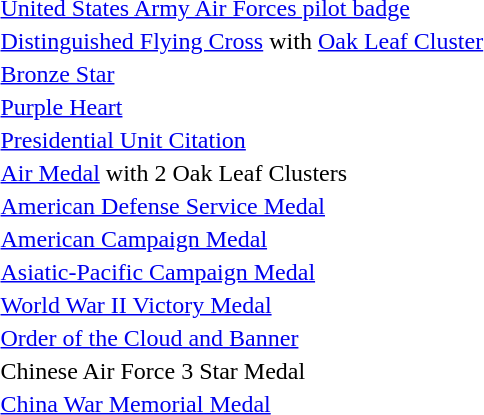<table>
<tr>
<td> <a href='#'>United States Army Air Forces pilot badge</a></td>
</tr>
<tr>
<td> <a href='#'>Distinguished Flying Cross</a> with <a href='#'>Oak Leaf Cluster</a></td>
</tr>
<tr>
<td> <a href='#'>Bronze Star</a></td>
</tr>
<tr>
<td> <a href='#'>Purple Heart</a></td>
</tr>
<tr>
<td> <a href='#'>Presidential Unit Citation</a></td>
</tr>
<tr>
<td>  <a href='#'>Air Medal</a> with 2 Oak Leaf Clusters</td>
</tr>
<tr>
<td> <a href='#'>American Defense Service Medal</a></td>
</tr>
<tr>
<td> <a href='#'>American Campaign Medal</a></td>
</tr>
<tr>
<td> <a href='#'>Asiatic-Pacific Campaign Medal</a></td>
</tr>
<tr>
<td> <a href='#'>World War II Victory Medal</a></td>
</tr>
<tr>
<td> <a href='#'>Order of the Cloud and Banner</a></td>
</tr>
<tr>
<td> Chinese Air Force 3 Star Medal</td>
</tr>
<tr>
<td> <a href='#'>China War Memorial Medal</a></td>
</tr>
</table>
